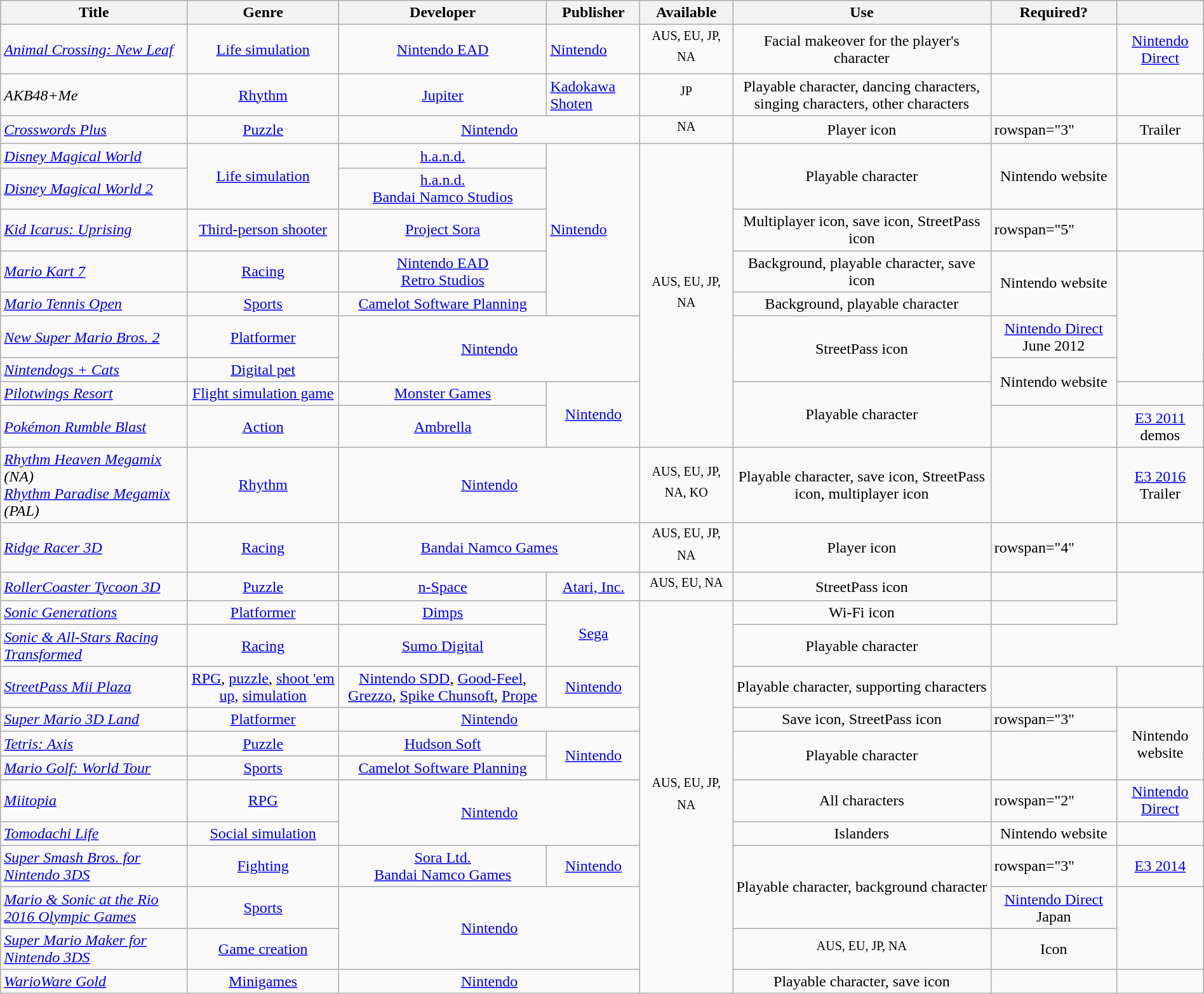<table class="wikitable sortable" style="width:100%;" id="3dslist">
<tr>
<th>Title</th>
<th>Genre</th>
<th>Developer</th>
<th>Publisher</th>
<th>Available</th>
<th>Use</th>
<th>Required?</th>
<th></th>
</tr>
<tr>
<td><em><a href='#'>Animal Crossing: New Leaf</a></em></td>
<td align=center><a href='#'>Life simulation</a></td>
<td align=center><a href='#'>Nintendo EAD</a></td>
<td><a href='#'>Nintendo</a></td>
<td align=center><sup>AUS, EU, JP, NA</sup></td>
<td align=center>Facial makeover for the player's character</td>
<td></td>
<td align="center"><a href='#'>Nintendo Direct</a></td>
</tr>
<tr>
<td><em>AKB48+Me</em></td>
<td align=center><a href='#'>Rhythm</a></td>
<td align=center><a href='#'>Jupiter</a></td>
<td><a href='#'>Kadokawa Shoten</a></td>
<td align=center><sup>JP</sup></td>
<td align=center>Playable character, dancing characters, singing characters, other characters</td>
<td></td>
<td align="center"></td>
</tr>
<tr>
<td><em><a href='#'>Crosswords Plus</a></em></td>
<td align=center><a href='#'>Puzzle</a></td>
<td colspan="2" align="center"><a href='#'>Nintendo</a></td>
<td align=center><sup>NA</sup></td>
<td align=center>Player icon</td>
<td>rowspan="3"  </td>
<td align=center>Trailer</td>
</tr>
<tr>
<td><em><a href='#'>Disney Magical World</a></em></td>
<td rowspan="2" align="center"><a href='#'>Life simulation</a></td>
<td align="center"><a href='#'>h.a.n.d.</a></td>
<td rowspan="5"><a href='#'>Nintendo</a></td>
<td rowspan="9" align="center"><sup>AUS, EU, JP, NA</sup></td>
<td rowspan="2" align="center">Playable character</td>
<td rowspan="2" align="center">Nintendo website</td>
</tr>
<tr>
<td><em><a href='#'>Disney Magical World 2</a></em></td>
<td align="center"><a href='#'>h.a.n.d.</a><br><a href='#'>Bandai Namco Studios</a></td>
</tr>
<tr>
<td><em><a href='#'>Kid Icarus: Uprising</a></em></td>
<td align=center><a href='#'>Third-person shooter</a></td>
<td align=center><a href='#'>Project Sora</a></td>
<td align="center">Multiplayer icon, save icon, StreetPass icon</td>
<td>rowspan="5"  </td>
<td></td>
</tr>
<tr>
<td><em><a href='#'>Mario Kart 7</a></em></td>
<td align=center><a href='#'>Racing</a></td>
<td align=center><a href='#'>Nintendo EAD</a><br><a href='#'>Retro Studios</a></td>
<td align="center">Background, playable character, save icon</td>
<td rowspan="2" align="center">Nintendo website</td>
</tr>
<tr>
<td><em><a href='#'>Mario Tennis Open</a></em></td>
<td align=center><a href='#'>Sports</a></td>
<td align=center><a href='#'>Camelot Software Planning</a></td>
<td align="center">Background, playable character</td>
</tr>
<tr>
<td><em><a href='#'>New Super Mario Bros. 2</a></em></td>
<td align=center><a href='#'>Platformer</a></td>
<td rowspan="2" colspan="2" align="center"><a href='#'>Nintendo</a></td>
<td rowspan="2" align="center">StreetPass icon</td>
<td align="center"><a href='#'>Nintendo Direct</a> June 2012</td>
</tr>
<tr>
<td><em><a href='#'>Nintendogs + Cats</a></em></td>
<td align=center><a href='#'>Digital pet</a></td>
<td rowspan="2" align="center">Nintendo website</td>
</tr>
<tr>
<td><em><a href='#'>Pilotwings Resort</a></em></td>
<td align=center><a href='#'>Flight simulation game</a></td>
<td align=center><a href='#'>Monster Games</a></td>
<td rowspan="2" align="center"><a href='#'>Nintendo</a></td>
<td rowspan="2" align="center">Playable character</td>
<td></td>
</tr>
<tr>
<td><em><a href='#'>Pokémon Rumble Blast</a></em></td>
<td align=center><a href='#'>Action</a></td>
<td align=center><a href='#'>Ambrella</a></td>
<td></td>
<td align="center"><a href='#'>E3 2011</a> demos</td>
</tr>
<tr>
<td><em><a href='#'>Rhythm Heaven Megamix</a> (NA) <br> <a href='#'>Rhythm Paradise Megamix</a> (PAL)</em></td>
<td align=center><a href='#'>Rhythm</a></td>
<td colspan="2" align="center"><a href='#'>Nintendo</a></td>
<td align=center><sup>AUS, EU, JP, NA, KO</sup></td>
<td align=center>Playable character, save icon, StreetPass icon, multiplayer icon</td>
<td></td>
<td align="center"><a href='#'>E3 2016</a> Trailer</td>
</tr>
<tr>
<td><em><a href='#'>Ridge Racer 3D</a></em></td>
<td align=center><a href='#'>Racing</a></td>
<td colspan="2" align="center"><a href='#'>Bandai Namco Games</a></td>
<td align=center><sup>AUS, EU, JP, NA</sup></td>
<td align=center>Player icon</td>
<td>rowspan="4" </td>
<td align="center"></td>
</tr>
<tr>
<td><em><a href='#'>RollerCoaster Tycoon 3D</a></em></td>
<td align=center><a href='#'>Puzzle</a></td>
<td align=center><a href='#'>n-Space</a></td>
<td align=center><a href='#'>Atari, Inc.</a></td>
<td align=center><sup> AUS, EU, NA</sup></td>
<td align=center>StreetPass icon</td>
<td></td>
</tr>
<tr>
<td><em><a href='#'>Sonic Generations</a></em></td>
<td align=center><a href='#'>Platformer</a></td>
<td align=center><a href='#'>Dimps</a></td>
<td rowspan="2" align="center"><a href='#'>Sega</a></td>
<td rowspan="12" align="center"><sup>AUS, EU, JP, NA</sup></td>
<td align=center>Wi-Fi icon</td>
<td></td>
</tr>
<tr>
<td><em><a href='#'>Sonic & All-Stars Racing Transformed</a></em></td>
<td align=center><a href='#'>Racing</a></td>
<td align=center><a href='#'>Sumo Digital</a></td>
<td align="center">Playable character</td>
</tr>
<tr>
<td><em><a href='#'>StreetPass Mii Plaza</a></em></td>
<td align=center><a href='#'>RPG</a>, <a href='#'>puzzle</a>, <a href='#'>shoot 'em up</a>, <a href='#'>simulation</a></td>
<td align=center><a href='#'>Nintendo SDD</a>, <a href='#'>Good-Feel</a>, <a href='#'>Grezzo</a>, <a href='#'>Spike Chunsoft</a>, <a href='#'>Prope</a></td>
<td align="center"><a href='#'>Nintendo</a></td>
<td align=center>Playable character, supporting characters</td>
<td></td>
<td></td>
</tr>
<tr>
<td><em><a href='#'>Super Mario 3D Land</a></em></td>
<td align=center><a href='#'>Platformer</a></td>
<td colspan="2" align="center"><a href='#'>Nintendo</a></td>
<td align=center>Save icon, StreetPass icon</td>
<td>rowspan="3" </td>
<td rowspan="3" align="center">Nintendo website</td>
</tr>
<tr>
<td><em><a href='#'>Tetris: Axis</a></em></td>
<td align=center><a href='#'>Puzzle</a></td>
<td align=center><a href='#'>Hudson Soft</a></td>
<td rowspan="2" align="center"><a href='#'>Nintendo</a></td>
<td rowspan="2" align="center">Playable character</td>
</tr>
<tr>
<td><em><a href='#'>Mario Golf: World Tour</a></em></td>
<td align=center><a href='#'>Sports</a></td>
<td align=center><a href='#'>Camelot Software Planning</a></td>
</tr>
<tr>
<td><em><a href='#'>Miitopia</a></em></td>
<td align=center><a href='#'>RPG</a></td>
<td rowspan="2" colspan="2" align="center"><a href='#'>Nintendo</a></td>
<td align="center">All characters</td>
<td>rowspan="2" </td>
<td align="center"><a href='#'>Nintendo Direct</a></td>
</tr>
<tr>
<td><em><a href='#'>Tomodachi Life</a></em></td>
<td align=center><a href='#'>Social simulation</a></td>
<td align=center>Islanders</td>
<td align=center>Nintendo website</td>
</tr>
<tr>
<td><em><a href='#'>Super Smash Bros. for Nintendo 3DS</a></em></td>
<td align=center><a href='#'>Fighting</a></td>
<td align=center><a href='#'>Sora Ltd.</a> <br> <a href='#'>Bandai Namco Games</a></td>
<td align="center"><a href='#'>Nintendo</a></td>
<td rowspan="2" align="center">Playable character, background character</td>
<td>rowspan="3" </td>
<td align="center"><a href='#'>E3 2014</a></td>
</tr>
<tr>
<td><em><a href='#'>Mario & Sonic at the Rio 2016 Olympic Games</a></em></td>
<td align=center><a href='#'>Sports</a></td>
<td rowspan="2" colspan="2" align="center"><a href='#'>Nintendo</a></td>
<td align="center"><a href='#'>Nintendo Direct</a> Japan</td>
</tr>
<tr>
<td><em><a href='#'>Super Mario Maker for Nintendo 3DS</a></em></td>
<td align=center><a href='#'>Game creation</a></td>
<td align=center><sup>AUS, EU, JP, NA</sup></td>
<td align="center">Icon</td>
</tr>
<tr>
<td><em><a href='#'>WarioWare Gold</a></em></td>
<td align=center><a href='#'>Minigames</a></td>
<td colspan="2" align="center"><a href='#'>Nintendo</a></td>
<td align=center>Playable character, save icon</td>
<td></td>
<td></td>
</tr>
</table>
